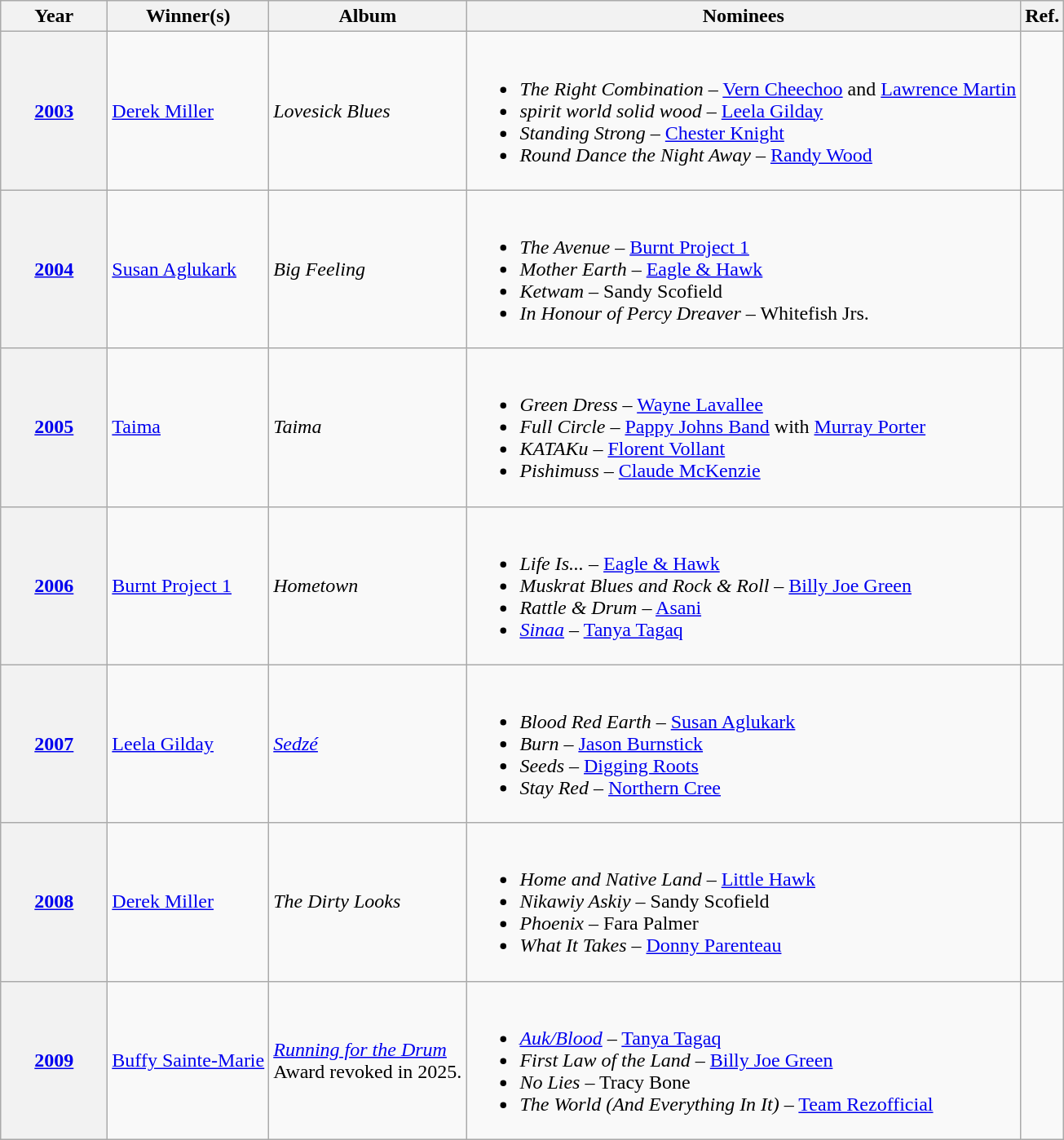<table class="wikitable sortable">
<tr>
<th scope="col" style="width:5em;">Year</th>
<th scope="col">Winner(s)</th>
<th scope="col">Album</th>
<th scope="col" class="unsortable">Nominees</th>
<th scope="col" class="unsortable">Ref.</th>
</tr>
<tr>
<th scope="row"><a href='#'>2003</a></th>
<td><a href='#'>Derek Miller</a></td>
<td><em>Lovesick Blues</em></td>
<td><br><ul><li><em>The Right Combination</em> – <a href='#'>Vern Cheechoo</a> and <a href='#'>Lawrence Martin</a></li><li><em>spirit world solid wood</em> – <a href='#'>Leela Gilday</a></li><li><em>Standing Strong</em> – <a href='#'>Chester Knight</a></li><li><em>Round Dance the Night Away</em> – <a href='#'>Randy Wood</a></li></ul></td>
<td></td>
</tr>
<tr>
<th scope="row"><a href='#'>2004</a></th>
<td><a href='#'>Susan Aglukark</a></td>
<td><em>Big Feeling</em></td>
<td><br><ul><li><em>The Avenue</em> – <a href='#'>Burnt Project 1</a></li><li><em>Mother Earth</em> – <a href='#'>Eagle & Hawk</a></li><li><em>Ketwam</em> – Sandy Scofield</li><li><em>In Honour of Percy Dreaver</em> – Whitefish Jrs.</li></ul></td>
<td></td>
</tr>
<tr>
<th scope="row"><a href='#'>2005</a></th>
<td><a href='#'>Taima</a></td>
<td><em>Taima</em></td>
<td><br><ul><li><em>Green Dress</em> – <a href='#'>Wayne Lavallee</a></li><li><em>Full Circle</em> – <a href='#'>Pappy Johns Band</a> with <a href='#'>Murray Porter</a></li><li><em>KATAKu</em> – <a href='#'>Florent Vollant</a></li><li><em>Pishimuss</em> – <a href='#'>Claude McKenzie</a></li></ul></td>
<td></td>
</tr>
<tr>
<th scope="row"><a href='#'>2006</a></th>
<td><a href='#'>Burnt Project 1</a></td>
<td><em>Hometown</em></td>
<td><br><ul><li><em>Life Is...</em> – <a href='#'>Eagle & Hawk</a></li><li><em>Muskrat Blues and Rock & Roll</em> – <a href='#'>Billy Joe Green</a></li><li><em>Rattle & Drum</em> – <a href='#'>Asani</a></li><li><em><a href='#'>Sinaa</a></em> – <a href='#'>Tanya Tagaq</a></li></ul></td>
<td></td>
</tr>
<tr>
<th scope="row"><a href='#'>2007</a></th>
<td><a href='#'>Leela Gilday</a></td>
<td><em><a href='#'>Sedzé</a></em></td>
<td><br><ul><li><em>Blood Red Earth</em> – <a href='#'>Susan Aglukark</a></li><li><em>Burn</em> – <a href='#'>Jason Burnstick</a></li><li><em>Seeds</em> – <a href='#'>Digging Roots</a></li><li><em>Stay Red</em> – <a href='#'>Northern Cree</a></li></ul></td>
<td></td>
</tr>
<tr>
<th scope="row"><a href='#'>2008</a></th>
<td><a href='#'>Derek Miller</a></td>
<td><em>The Dirty Looks</em></td>
<td><br><ul><li><em>Home and Native Land</em> – <a href='#'>Little Hawk</a></li><li><em>Nikawiy Askiy</em> – Sandy Scofield</li><li><em>Phoenix</em> – Fara Palmer</li><li><em>What It Takes</em> – <a href='#'>Donny Parenteau</a></li></ul></td>
<td></td>
</tr>
<tr>
<th scope="row"><a href='#'>2009</a></th>
<td><a href='#'>Buffy Sainte-Marie</a></td>
<td><em><a href='#'>Running for the Drum</a></em><br>Award revoked in 2025.</td>
<td><br><ul><li><em><a href='#'>Auk/Blood</a></em> – <a href='#'>Tanya Tagaq</a></li><li><em>First Law of the Land</em> – <a href='#'>Billy Joe Green</a></li><li><em>No Lies</em> – Tracy Bone</li><li><em>The World (And Everything In It)</em> – <a href='#'>Team Rezofficial</a></li></ul></td>
<td></td>
</tr>
</table>
